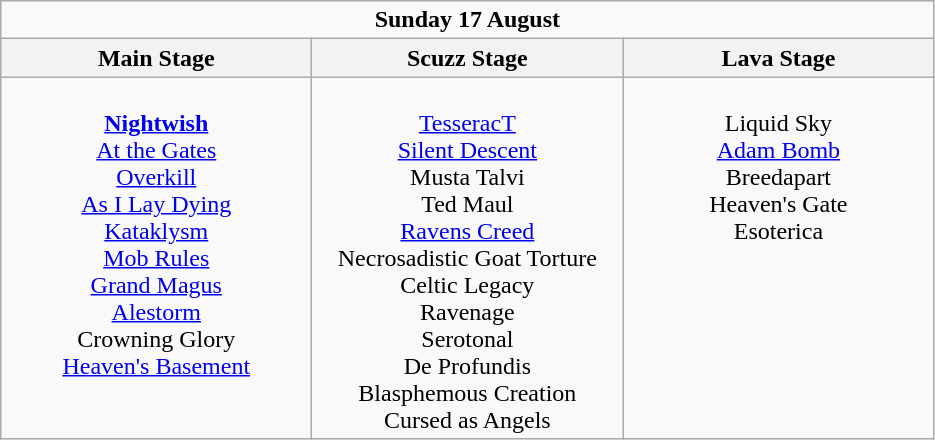<table class="wikitable">
<tr>
<td colspan="3" align="center"><strong>Sunday 17 August</strong></td>
</tr>
<tr>
<th>Main Stage</th>
<th>Scuzz Stage</th>
<th>Lava Stage</th>
</tr>
<tr>
<td valign="top" align="center" width=200><br><strong><a href='#'>Nightwish</a></strong><br>
<a href='#'>At the Gates</a><br>
<a href='#'>Overkill</a><br>
<a href='#'>As I Lay Dying</a><br>
<a href='#'>Kataklysm</a><br>
<a href='#'>Mob Rules</a><br>
<a href='#'>Grand Magus</a><br>
<a href='#'>Alestorm</a><br>
Crowning Glory<br>
<a href='#'>Heaven's Basement</a><br></td>
<td valign="top" align="center" width=200><br><a href='#'>TesseracT</a><br>
<a href='#'>Silent Descent</a><br>
Musta Talvi<br>
Ted Maul<br>
<a href='#'>Ravens Creed</a><br>
Necrosadistic Goat Torture<br>
Celtic Legacy<br>
Ravenage<br>
Serotonal<br>
De Profundis<br>
Blasphemous Creation<br>
Cursed as Angels<br></td>
<td valign="top" align="center" width=200><br>Liquid Sky<br>
<a href='#'>Adam Bomb</a><br>
Breedapart<br>
Heaven's Gate<br>
Esoterica<br></td>
</tr>
</table>
